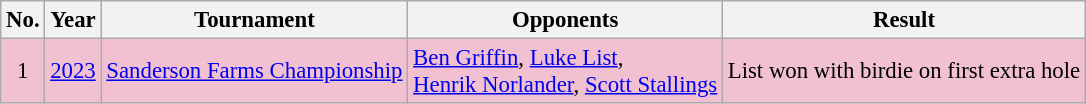<table class="wikitable" style="font-size:95%;">
<tr>
<th>No.</th>
<th>Year</th>
<th>Tournament</th>
<th>Opponents</th>
<th>Result</th>
</tr>
<tr style="background:#F2C1D1;">
<td align=center>1</td>
<td><a href='#'>2023</a></td>
<td><a href='#'>Sanderson Farms Championship</a></td>
<td> <a href='#'>Ben Griffin</a>,  <a href='#'>Luke List</a>,<br> <a href='#'>Henrik Norlander</a>,  <a href='#'>Scott Stallings</a></td>
<td>List won with birdie on first extra hole</td>
</tr>
</table>
